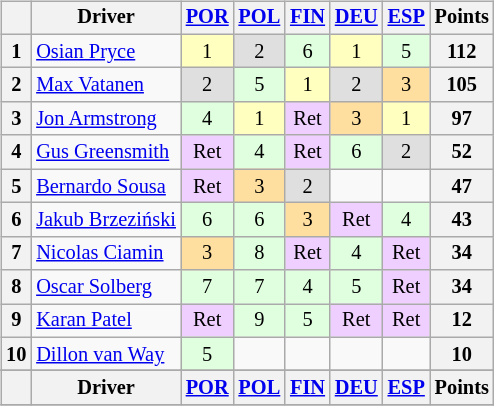<table>
<tr>
<td><br><table class="wikitable" style="font-size: 85%; text-align: center;">
<tr valign="top">
<th valign="middle"></th>
<th valign="middle">Driver</th>
<th><a href='#'>POR</a><br></th>
<th><a href='#'>POL</a><br></th>
<th><a href='#'>FIN</a><br></th>
<th><a href='#'>DEU</a><br></th>
<th><a href='#'>ESP</a><br></th>
<th valign="middle">Points</th>
</tr>
<tr>
<th>1</th>
<td align="left"> <a href='#'>Osian Pryce</a></td>
<td style="background:#FFFFBF;">1</td>
<td style="background:#DFDFDF;">2</td>
<td style="background:#DFFFDF;">6</td>
<td style="background:#FFFFBF;">1</td>
<td style="background:#DFFFDF;">5</td>
<th align="right">112</th>
</tr>
<tr>
<th>2</th>
<td align="left"> <a href='#'>Max Vatanen</a></td>
<td style="background:#DFDFDF;">2</td>
<td style="background:#DFFFDF;">5</td>
<td style="background:#FFFFBF;">1</td>
<td style="background:#DFDFDF;">2</td>
<td style="background:#FFDF9F;">3</td>
<th align="right">105</th>
</tr>
<tr>
<th>3</th>
<td align="left"> <a href='#'>Jon Armstrong</a></td>
<td style="background:#DFFFDF;">4</td>
<td style="background:#FFFFBF;">1</td>
<td style="background:#EFCFFF;">Ret</td>
<td style="background:#FFDF9F;">3</td>
<td style="background:#FFFFBF;">1</td>
<th align="right">97</th>
</tr>
<tr>
<th>4</th>
<td align="left"> <a href='#'>Gus Greensmith</a></td>
<td style="background:#EFCFFF;">Ret</td>
<td style="background:#DFFFDF;">4</td>
<td style="background:#EFCFFF;">Ret</td>
<td style="background:#DFFFDF;">6</td>
<td style="background:#DFDFDF;">2</td>
<th align="right">52</th>
</tr>
<tr>
<th>5</th>
<td align="left"> <a href='#'>Bernardo Sousa</a></td>
<td style="background:#EFCFFF;">Ret</td>
<td style="background:#FFDF9F;">3</td>
<td style="background:#DFDFDF;">2</td>
<td></td>
<td></td>
<th align="right">47</th>
</tr>
<tr>
<th>6</th>
<td align="left"> <a href='#'>Jakub Brzeziński</a></td>
<td style="background:#DFFFDF;">6</td>
<td style="background:#DFFFDF;">6</td>
<td style="background:#FFDF9F;">3</td>
<td style="background:#EFCFFF;">Ret</td>
<td style="background:#DFFFDF;">4</td>
<th align="right">43</th>
</tr>
<tr>
<th>7</th>
<td align="left"> <a href='#'>Nicolas Ciamin</a></td>
<td style="background:#FFDF9F;">3</td>
<td style="background:#DFFFDF;">8</td>
<td style="background:#EFCFFF;">Ret</td>
<td style="background:#DFFFDF;">4</td>
<td style="background:#EFCFFF;">Ret</td>
<th align="right">34</th>
</tr>
<tr>
<th>8</th>
<td align="left"> <a href='#'>Oscar Solberg</a></td>
<td style="background:#DFFFDF;">7</td>
<td style="background:#DFFFDF;">7</td>
<td style="background:#DFFFDF;">4</td>
<td style="background:#DFFFDF;">5</td>
<td style="background:#EFCFFF;">Ret</td>
<th align="right">34</th>
</tr>
<tr>
<th>9</th>
<td align="left"> <a href='#'>Karan Patel</a></td>
<td style="background:#EFCFFF;">Ret</td>
<td style="background:#DFFFDF;">9</td>
<td style="background:#DFFFDF;">5</td>
<td style="background:#EFCFFF;">Ret</td>
<td style="background:#EFCFFF;">Ret</td>
<th align="right">12</th>
</tr>
<tr>
<th>10</th>
<td align="left"> <a href='#'>Dillon van Way</a></td>
<td style="background:#DFFFDF;">5</td>
<td></td>
<td></td>
<td></td>
<td></td>
<th align="right">10</th>
</tr>
<tr>
</tr>
<tr valign="top">
<th valign="middle"></th>
<th valign="middle">Driver</th>
<th><a href='#'>POR</a><br></th>
<th><a href='#'>POL</a><br></th>
<th><a href='#'>FIN</a><br></th>
<th><a href='#'>DEU</a><br></th>
<th><a href='#'>ESP</a><br></th>
<th valign="middle">Points</th>
</tr>
<tr>
</tr>
</table>
</td>
<td valign="top"><br></td>
</tr>
</table>
